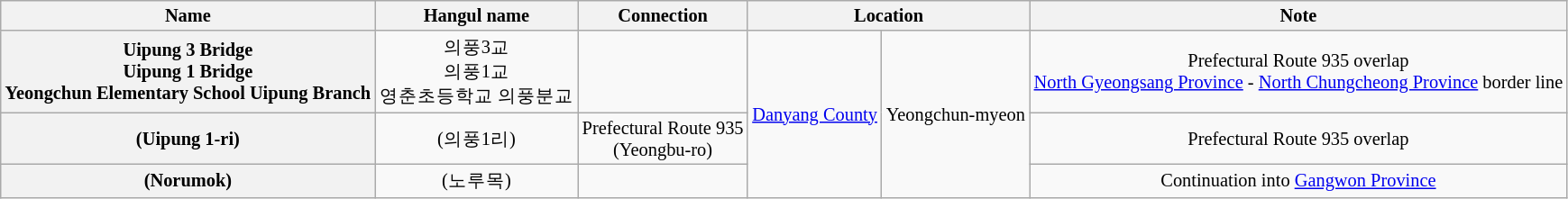<table class="wikitable" style="font-size: 85%; text-align: center;">
<tr>
<th>Name </th>
<th>Hangul name</th>
<th>Connection</th>
<th colspan="2">Location</th>
<th>Note</th>
</tr>
<tr>
<th>Uipung 3 Bridge<br>Uipung 1 Bridge<br>Yeongchun Elementary School Uipung Branch</th>
<td>의풍3교<br>의풍1교<br>영춘초등학교 의풍분교</td>
<td></td>
<td rowspan=3><a href='#'>Danyang County</a></td>
<td rowspan=3>Yeongchun-myeon</td>
<td>Prefectural Route 935 overlap<br><a href='#'>North Gyeongsang Province</a> - <a href='#'>North Chungcheong Province</a> border line</td>
</tr>
<tr>
<th>(Uipung 1-ri)</th>
<td>(의풍1리)</td>
<td>Prefectural Route 935<br>(Yeongbu-ro)</td>
<td>Prefectural Route 935 overlap</td>
</tr>
<tr>
<th>(Norumok)</th>
<td>(노루목)</td>
<td></td>
<td>Continuation into <a href='#'>Gangwon Province</a></td>
</tr>
</table>
